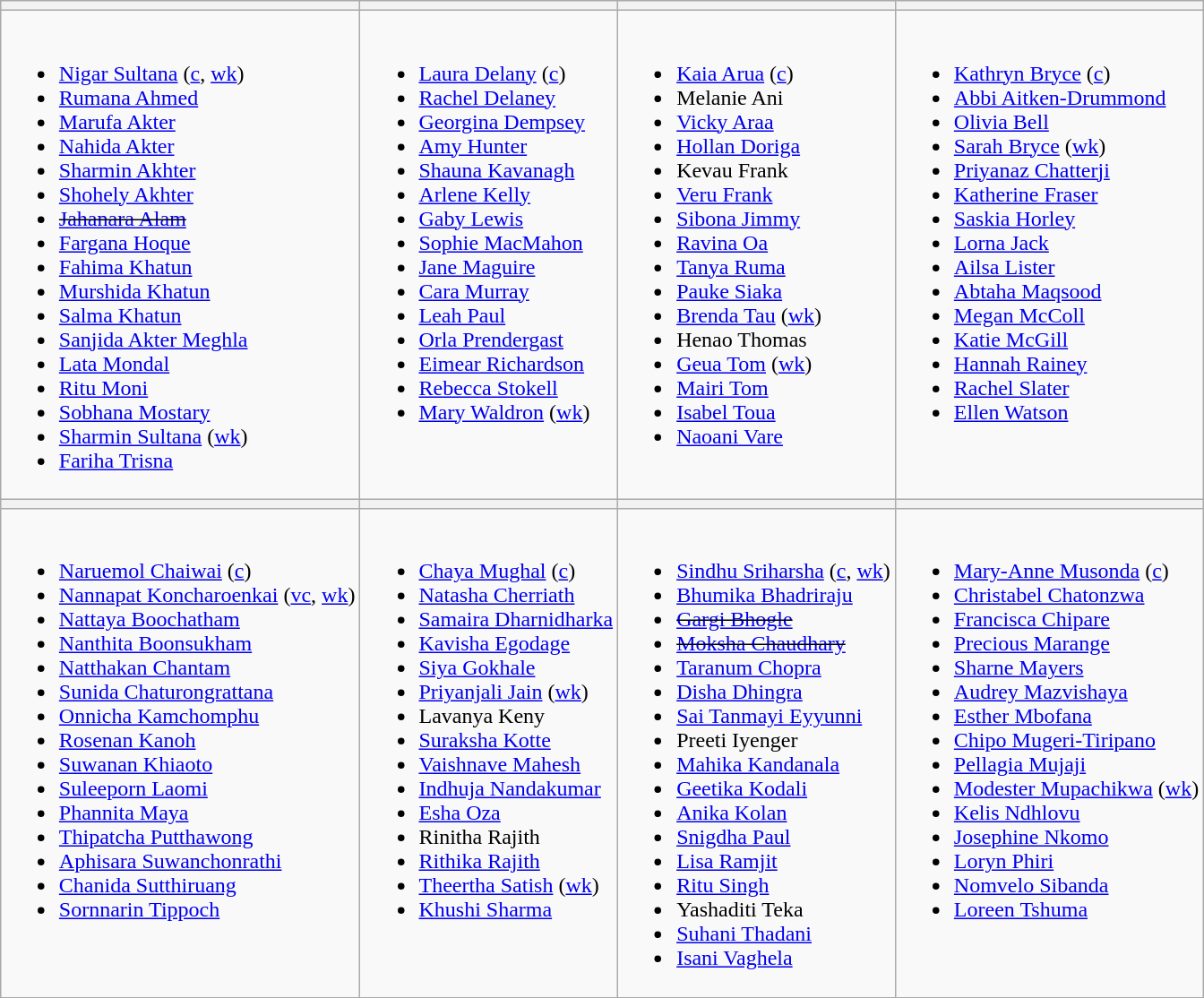<table class="wikitable" style="text-align:left; margin:auto">
<tr>
<th></th>
<th></th>
<th></th>
<th></th>
</tr>
<tr>
<td valign=top><br><ul><li><a href='#'>Nigar Sultana</a> (<a href='#'>c</a>, <a href='#'>wk</a>)</li><li><a href='#'>Rumana Ahmed</a></li><li><a href='#'>Marufa Akter</a></li><li><a href='#'>Nahida Akter</a></li><li><a href='#'>Sharmin Akhter</a></li><li><a href='#'>Shohely Akhter</a></li><li><s><a href='#'>Jahanara Alam</a></s></li><li><a href='#'>Fargana Hoque</a></li><li><a href='#'>Fahima Khatun</a></li><li><a href='#'>Murshida Khatun</a></li><li><a href='#'>Salma Khatun</a></li><li><a href='#'>Sanjida Akter Meghla</a></li><li><a href='#'>Lata Mondal</a></li><li><a href='#'>Ritu Moni</a></li><li><a href='#'>Sobhana Mostary</a></li><li><a href='#'>Sharmin Sultana</a> (<a href='#'>wk</a>)</li><li><a href='#'>Fariha Trisna</a></li></ul></td>
<td valign=top><br><ul><li><a href='#'>Laura Delany</a> (<a href='#'>c</a>)</li><li><a href='#'>Rachel Delaney</a></li><li><a href='#'>Georgina Dempsey</a></li><li><a href='#'>Amy Hunter</a></li><li><a href='#'>Shauna Kavanagh</a></li><li><a href='#'>Arlene Kelly</a></li><li><a href='#'>Gaby Lewis</a></li><li><a href='#'>Sophie MacMahon</a></li><li><a href='#'>Jane Maguire</a></li><li><a href='#'>Cara Murray</a></li><li><a href='#'>Leah Paul</a></li><li><a href='#'>Orla Prendergast</a></li><li><a href='#'>Eimear Richardson</a></li><li><a href='#'>Rebecca Stokell</a></li><li><a href='#'>Mary Waldron</a> (<a href='#'>wk</a>)</li></ul></td>
<td valign=top><br><ul><li><a href='#'>Kaia Arua</a> (<a href='#'>c</a>)</li><li>Melanie Ani</li><li><a href='#'>Vicky Araa</a></li><li><a href='#'>Hollan Doriga</a></li><li>Kevau Frank</li><li><a href='#'>Veru Frank</a></li><li><a href='#'>Sibona Jimmy</a></li><li><a href='#'>Ravina Oa</a></li><li><a href='#'>Tanya Ruma</a></li><li><a href='#'>Pauke Siaka</a></li><li><a href='#'>Brenda Tau</a> (<a href='#'>wk</a>)</li><li>Henao Thomas</li><li><a href='#'>Geua Tom</a> (<a href='#'>wk</a>)</li><li><a href='#'>Mairi Tom</a></li><li><a href='#'>Isabel Toua</a></li><li><a href='#'>Naoani Vare</a></li></ul></td>
<td valign=top><br><ul><li><a href='#'>Kathryn Bryce</a> (<a href='#'>c</a>)</li><li><a href='#'>Abbi Aitken-Drummond</a></li><li><a href='#'>Olivia Bell</a></li><li><a href='#'>Sarah Bryce</a> (<a href='#'>wk</a>)</li><li><a href='#'>Priyanaz Chatterji</a></li><li><a href='#'>Katherine Fraser</a></li><li><a href='#'>Saskia Horley</a></li><li><a href='#'>Lorna Jack</a></li><li><a href='#'>Ailsa Lister</a></li><li><a href='#'>Abtaha Maqsood</a></li><li><a href='#'>Megan McColl</a></li><li><a href='#'>Katie McGill</a></li><li><a href='#'>Hannah Rainey</a></li><li><a href='#'>Rachel Slater</a></li><li><a href='#'>Ellen Watson</a></li></ul></td>
</tr>
<tr>
<th></th>
<th></th>
<th></th>
<th></th>
</tr>
<tr>
<td valign=top><br><ul><li><a href='#'>Naruemol Chaiwai</a> (<a href='#'>c</a>)</li><li><a href='#'>Nannapat Koncharoenkai</a> (<a href='#'>vc</a>, <a href='#'>wk</a>)</li><li><a href='#'>Nattaya Boochatham</a></li><li><a href='#'>Nanthita Boonsukham</a></li><li><a href='#'>Natthakan Chantam</a></li><li><a href='#'>Sunida Chaturongrattana</a></li><li><a href='#'>Onnicha Kamchomphu</a></li><li><a href='#'>Rosenan Kanoh</a></li><li><a href='#'>Suwanan Khiaoto</a></li><li><a href='#'>Suleeporn Laomi</a></li><li><a href='#'>Phannita Maya</a></li><li><a href='#'>Thipatcha Putthawong</a></li><li><a href='#'>Aphisara Suwanchonrathi</a></li><li><a href='#'>Chanida Sutthiruang</a></li><li><a href='#'>Sornnarin Tippoch</a></li></ul></td>
<td valign=top><br><ul><li><a href='#'>Chaya Mughal</a> (<a href='#'>c</a>)</li><li><a href='#'>Natasha Cherriath</a></li><li><a href='#'>Samaira Dharnidharka</a></li><li><a href='#'>Kavisha Egodage</a></li><li><a href='#'>Siya Gokhale</a></li><li><a href='#'>Priyanjali Jain</a> (<a href='#'>wk</a>)</li><li>Lavanya Keny</li><li><a href='#'>Suraksha Kotte</a></li><li><a href='#'>Vaishnave Mahesh</a></li><li><a href='#'>Indhuja Nandakumar</a></li><li><a href='#'>Esha Oza</a></li><li>Rinitha Rajith</li><li><a href='#'>Rithika Rajith</a></li><li><a href='#'>Theertha Satish</a> (<a href='#'>wk</a>)</li><li><a href='#'>Khushi Sharma</a></li></ul></td>
<td valign=top><br><ul><li><a href='#'>Sindhu Sriharsha</a> (<a href='#'>c</a>, <a href='#'>wk</a>)</li><li><a href='#'>Bhumika Bhadriraju</a></li><li><s><a href='#'>Gargi Bhogle</a></s></li><li><s><a href='#'>Moksha Chaudhary</a></s></li><li><a href='#'>Taranum Chopra</a></li><li><a href='#'>Disha Dhingra</a></li><li><a href='#'>Sai Tanmayi Eyyunni</a></li><li>Preeti Iyenger</li><li><a href='#'>Mahika Kandanala</a></li><li><a href='#'>Geetika Kodali</a></li><li><a href='#'>Anika Kolan</a></li><li><a href='#'>Snigdha Paul</a></li><li><a href='#'>Lisa Ramjit</a></li><li><a href='#'>Ritu Singh</a></li><li>Yashaditi Teka</li><li><a href='#'>Suhani Thadani</a></li><li><a href='#'>Isani Vaghela</a></li></ul></td>
<td valign=top><br><ul><li><a href='#'>Mary-Anne Musonda</a> (<a href='#'>c</a>)</li><li><a href='#'>Christabel Chatonzwa</a></li><li><a href='#'>Francisca Chipare</a></li><li><a href='#'>Precious Marange</a></li><li><a href='#'>Sharne Mayers</a></li><li><a href='#'>Audrey Mazvishaya</a></li><li><a href='#'>Esther Mbofana</a></li><li><a href='#'>Chipo Mugeri-Tiripano</a></li><li><a href='#'>Pellagia Mujaji</a></li><li><a href='#'>Modester Mupachikwa</a> (<a href='#'>wk</a>)</li><li><a href='#'>Kelis Ndhlovu</a></li><li><a href='#'>Josephine Nkomo</a></li><li><a href='#'>Loryn Phiri</a></li><li><a href='#'>Nomvelo Sibanda</a></li><li><a href='#'>Loreen Tshuma</a></li></ul></td>
</tr>
</table>
